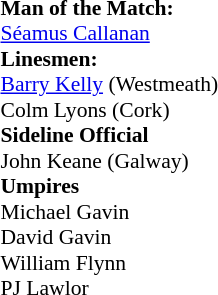<table width=100% style="font-size: 90%">
<tr>
<td><br><strong>Man of the Match:</strong>
<br> <a href='#'>Séamus Callanan</a><br><strong>Linesmen:</strong>
<br> <a href='#'>Barry Kelly</a> (Westmeath)
<br> Colm Lyons (Cork)<br><strong>Sideline Official</strong>
<br> John Keane (Galway)<br><strong>Umpires</strong>
<br> Michael Gavin
<br> David Gavin
<br> William Flynn
<br> PJ Lawlor</td>
</tr>
</table>
